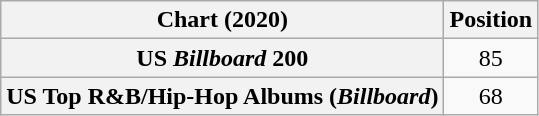<table class="wikitable sortable plainrowheaders" style="text-align:center">
<tr>
<th scope="col">Chart (2020)</th>
<th scope="col">Position</th>
</tr>
<tr>
<th scope="row">US <em>Billboard</em> 200</th>
<td>85</td>
</tr>
<tr>
<th scope="row">US Top R&B/Hip-Hop Albums (<em>Billboard</em>)</th>
<td>68</td>
</tr>
</table>
